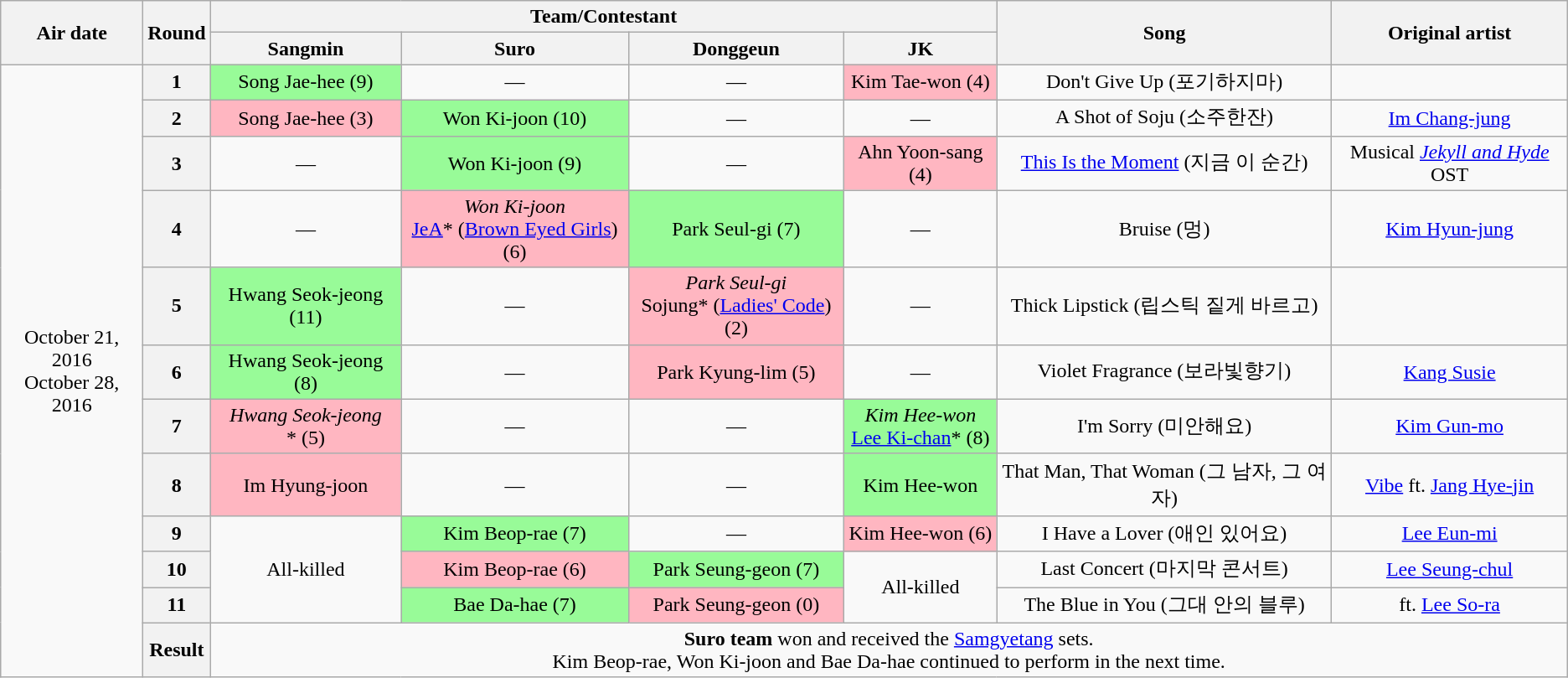<table class="wikitable" style="text-align:center;">
<tr>
<th rowspan=2>Air date</th>
<th rowspan=2>Round</th>
<th colspan=4>Team/Contestant</th>
<th rowspan=2>Song</th>
<th rowspan=2>Original artist</th>
</tr>
<tr>
<th>Sangmin</th>
<th>Suro</th>
<th>Donggeun</th>
<th>JK</th>
</tr>
<tr>
<td rowspan=12>October 21, 2016<br>October 28, 2016</td>
<th>1</th>
<td bgcolor=palegreen>Song Jae-hee (9)</td>
<td>—</td>
<td>—</td>
<td bgcolor=lightpink>Kim Tae-won (4)</td>
<td>Don't Give Up (포기하지마)</td>
<td></td>
</tr>
<tr>
<th>2</th>
<td bgcolor=lightpink>Song Jae-hee (3)</td>
<td bgcolor=palegreen>Won Ki-joon (10)</td>
<td>—</td>
<td>—</td>
<td>A Shot of Soju (소주한잔)</td>
<td><a href='#'>Im Chang-jung</a></td>
</tr>
<tr>
<th>3</th>
<td>—</td>
<td bgcolor=palegreen>Won Ki-joon (9)</td>
<td>—</td>
<td bgcolor=lightpink>Ahn Yoon-sang (4)</td>
<td><a href='#'>This Is the Moment</a>  (지금 이 순간)</td>
<td>Musical <em><a href='#'>Jekyll and Hyde</a></em> OST</td>
</tr>
<tr>
<th>4</th>
<td>—</td>
<td bgcolor=lightpink><em>Won Ki-joon</em><br><a href='#'>JeA</a>* (<a href='#'>Brown Eyed Girls</a>) (6)</td>
<td bgcolor=palegreen>Park Seul-gi (7)</td>
<td>—</td>
<td>Bruise (멍)</td>
<td><a href='#'>Kim Hyun-jung</a></td>
</tr>
<tr>
<th>5</th>
<td bgcolor=palegreen>Hwang Seok-jeong (11)</td>
<td>—</td>
<td bgcolor=lightpink><em>Park Seul-gi</em><br>Sojung* (<a href='#'>Ladies' Code</a>) (2)</td>
<td>—</td>
<td>Thick Lipstick (립스틱 짙게 바르고)</td>
<td></td>
</tr>
<tr>
<th>6</th>
<td bgcolor=palegreen>Hwang Seok-jeong (8)</td>
<td>—</td>
<td bgcolor=lightpink>Park Kyung-lim (5)</td>
<td>—</td>
<td>Violet Fragrance (보라빛향기)</td>
<td><a href='#'>Kang Susie</a></td>
</tr>
<tr>
<th>7</th>
<td bgcolor=lightpink><em>Hwang Seok-jeong</em><br>* (5)</td>
<td>—</td>
<td>—</td>
<td bgcolor=palegreen><em>Kim Hee-won</em><br><a href='#'>Lee Ki-chan</a>* (8)</td>
<td>I'm Sorry (미안해요)</td>
<td><a href='#'>Kim Gun-mo</a></td>
</tr>
<tr>
<th>8</th>
<td bgcolor=lightpink>Im Hyung-joon</td>
<td>—</td>
<td>—</td>
<td bgcolor=palegreen>Kim Hee-won</td>
<td>That Man, That Woman (그 남자, 그 여자)</td>
<td><a href='#'>Vibe</a> ft. <a href='#'>Jang Hye-jin</a></td>
</tr>
<tr>
<th>9</th>
<td rowspan=3>All-killed</td>
<td bgcolor=palegreen>Kim Beop-rae (7)</td>
<td>—</td>
<td bgcolor=lightpink>Kim Hee-won (6)</td>
<td>I Have a Lover (애인 있어요)</td>
<td><a href='#'>Lee Eun-mi</a></td>
</tr>
<tr>
<th>10</th>
<td bgcolor=lightpink>Kim Beop-rae (6)</td>
<td bgcolor=palegreen>Park Seung-geon (7)</td>
<td rowspan=2>All-killed</td>
<td>Last Concert (마지막 콘서트)</td>
<td><a href='#'>Lee Seung-chul</a></td>
</tr>
<tr>
<th>11</th>
<td bgcolor=palegreen>Bae Da-hae (7)</td>
<td bgcolor=lightpink>Park Seung-geon (0)</td>
<td>The Blue in You (그대 안의 블루)</td>
<td> ft. <a href='#'>Lee So-ra</a></td>
</tr>
<tr>
<th>Result</th>
<td colspan=6><strong>Suro team</strong> won and received the <a href='#'>Samgyetang</a> sets.<br>Kim Beop-rae, Won Ki-joon and Bae Da-hae continued to perform in the next time.</td>
</tr>
</table>
